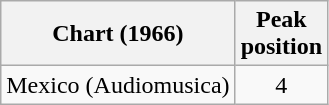<table class="wikitable">
<tr>
<th>Chart (1966)</th>
<th>Peak<br>position</th>
</tr>
<tr>
<td>Mexico (Audiomusica)</td>
<td align="center">4</td>
</tr>
</table>
